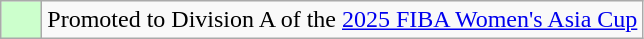<table class="wikitable">
<tr>
<td width=20px bgcolor="#ccffcc"></td>
<td>Promoted to Division A of the <a href='#'>2025 FIBA Women's Asia Cup</a></td>
</tr>
</table>
